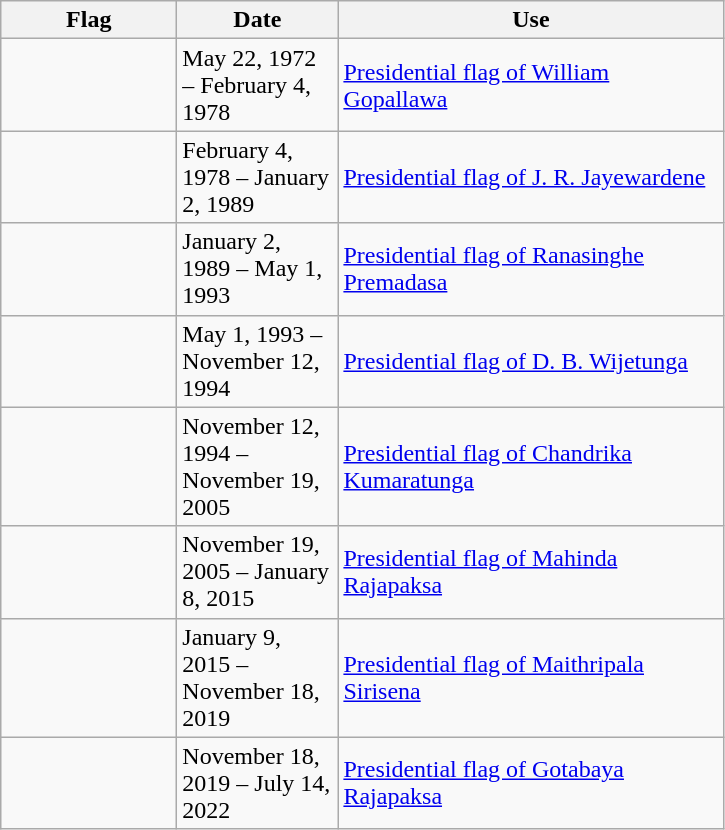<table class="wikitable">
<tr>
<th style="width:110px;">Flag</th>
<th style="width:100px;">Date</th>
<th style="width:250px;">Use</th>
</tr>
<tr>
<td></td>
<td>May 22, 1972 – February 4, 1978</td>
<td><a href='#'>Presidential flag of William Gopallawa</a></td>
</tr>
<tr>
<td></td>
<td>February 4, 1978 – January 2, 1989</td>
<td><a href='#'>Presidential flag of J. R. Jayewardene</a></td>
</tr>
<tr>
<td></td>
<td>January 2, 1989 – May 1, 1993</td>
<td><a href='#'>Presidential flag of Ranasinghe Premadasa</a></td>
</tr>
<tr>
<td></td>
<td>May 1, 1993 – November 12, 1994</td>
<td><a href='#'>Presidential flag of D. B. Wijetunga</a></td>
</tr>
<tr>
<td></td>
<td>November 12, 1994 – November 19, 2005</td>
<td><a href='#'>Presidential flag of Chandrika Kumaratunga</a></td>
</tr>
<tr>
<td></td>
<td>November 19, 2005 – January 8, 2015</td>
<td><a href='#'>Presidential flag of Mahinda Rajapaksa</a></td>
</tr>
<tr>
<td></td>
<td>January 9, 2015 – November 18, 2019</td>
<td><a href='#'>Presidential flag of Maithripala Sirisena</a></td>
</tr>
<tr>
<td></td>
<td>November 18, 2019 – July 14, 2022</td>
<td><a href='#'>Presidential flag of Gotabaya Rajapaksa</a></td>
</tr>
</table>
